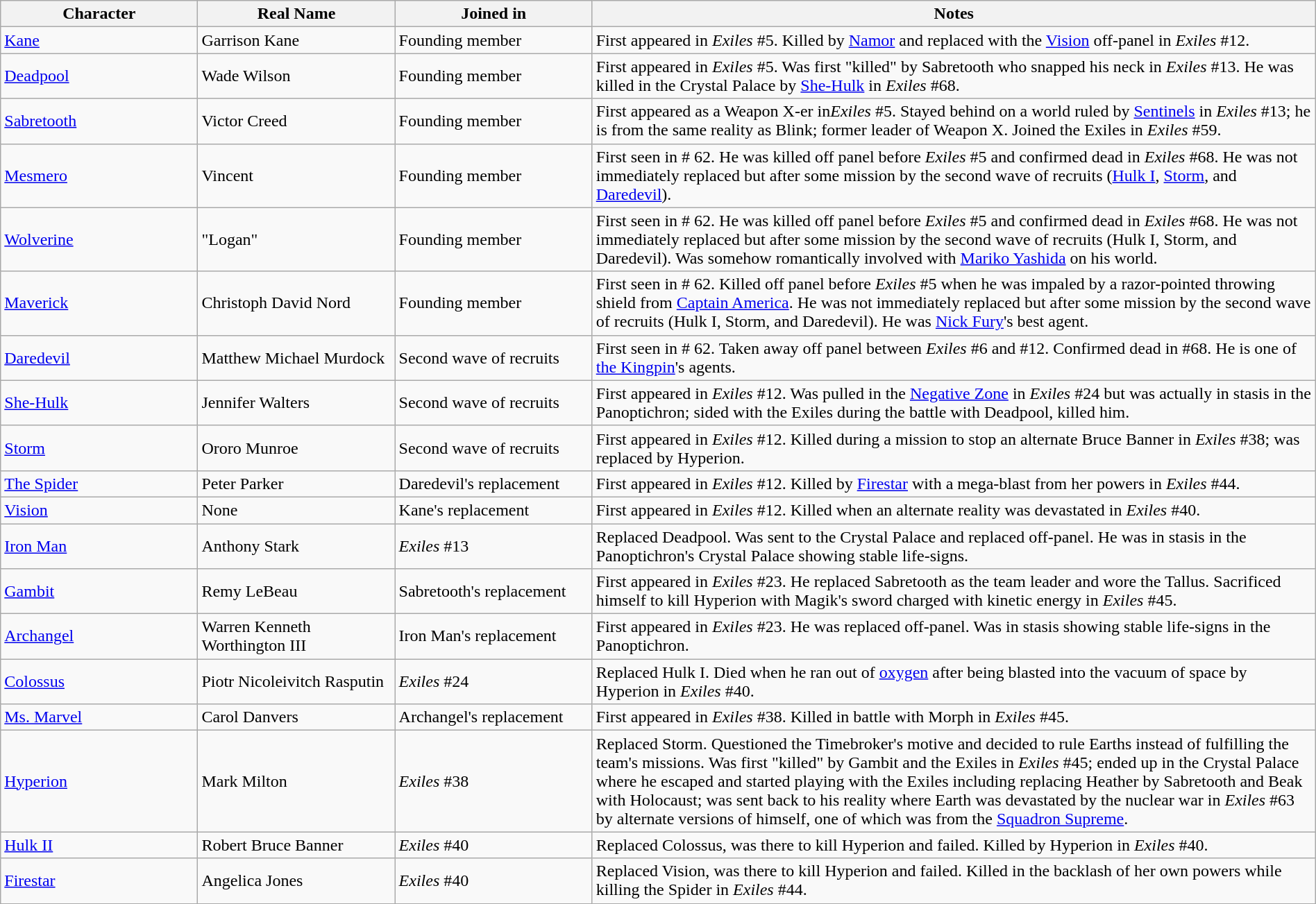<table class="wikitable" width=100%>
<tr>
<th width=15%>Character</th>
<th width=15%>Real Name</th>
<th width=15%>Joined in</th>
<th width=65%>Notes</th>
</tr>
<tr>
<td><a href='#'>Kane</a></td>
<td>Garrison Kane</td>
<td>Founding member</td>
<td>First appeared in <em>Exiles</em> #5. Killed by <a href='#'>Namor</a> and replaced with the <a href='#'>Vision</a> off-panel in <em>Exiles</em> #12.</td>
</tr>
<tr>
<td><a href='#'>Deadpool</a></td>
<td>Wade Wilson</td>
<td>Founding member</td>
<td>First appeared in <em>Exiles</em> #5. Was first "killed" by Sabretooth who snapped his neck in <em>Exiles</em> #13. He was killed in the Crystal Palace by <a href='#'>She-Hulk</a> in <em>Exiles</em> #68.</td>
</tr>
<tr>
<td><a href='#'>Sabretooth</a></td>
<td>Victor Creed</td>
<td>Founding member</td>
<td>First appeared as a Weapon X-er in<em>Exiles</em> #5. Stayed behind on a world ruled by <a href='#'>Sentinels</a> in <em>Exiles</em> #13; he is from the same reality as Blink; former leader of Weapon X. Joined the Exiles in <em>Exiles</em> #59.</td>
</tr>
<tr>
<td><a href='#'>Mesmero</a></td>
<td>Vincent</td>
<td>Founding member</td>
<td>First seen in # 62. He was killed off panel before <em>Exiles</em> #5 and confirmed dead in <em>Exiles</em> #68. He was not immediately replaced but after some mission by the second wave of recruits (<a href='#'>Hulk I</a>, <a href='#'>Storm</a>, and <a href='#'>Daredevil</a>).</td>
</tr>
<tr>
<td><a href='#'>Wolverine</a></td>
<td>"Logan"</td>
<td>Founding member</td>
<td>First seen in # 62. He was killed off panel before <em>Exiles</em> #5 and confirmed dead in <em>Exiles</em> #68. He was not immediately replaced but after some mission by the second wave of recruits (Hulk I, Storm, and Daredevil).  Was somehow romantically involved with <a href='#'>Mariko Yashida</a> on his world.</td>
</tr>
<tr>
<td><a href='#'>Maverick</a></td>
<td>Christoph David Nord</td>
<td>Founding member</td>
<td>First seen in # 62. Killed off panel before <em>Exiles</em> #5 when he was impaled by a razor-pointed throwing shield from <a href='#'>Captain America</a>. He was not immediately replaced but after some mission by the second wave of recruits (Hulk I, Storm, and Daredevil). He was <a href='#'>Nick Fury</a>'s best agent.</td>
</tr>
<tr>
<td><a href='#'>Daredevil</a></td>
<td>Matthew Michael Murdock</td>
<td>Second wave of recruits</td>
<td>First seen in # 62. Taken away off panel between <em>Exiles</em> #6 and #12. Confirmed dead in #68. He is one of <a href='#'>the Kingpin</a>'s agents.</td>
</tr>
<tr>
<td><a href='#'>She-Hulk</a></td>
<td>Jennifer Walters</td>
<td>Second wave of recruits</td>
<td>First appeared in <em>Exiles</em> #12. Was pulled in the <a href='#'>Negative Zone</a> in <em>Exiles</em> #24 but was actually in stasis in the Panoptichron; sided with the Exiles during the battle with Deadpool, killed him.</td>
</tr>
<tr>
<td><a href='#'>Storm</a></td>
<td>Ororo Munroe</td>
<td>Second wave of recruits</td>
<td>First appeared in <em>Exiles</em> #12. Killed during a mission to stop an alternate Bruce Banner in <em>Exiles</em> #38; was replaced by Hyperion.</td>
</tr>
<tr>
<td><a href='#'>The Spider</a></td>
<td>Peter Parker</td>
<td>Daredevil's replacement</td>
<td>First appeared in <em>Exiles</em> #12. Killed by <a href='#'>Firestar</a> with a mega-blast from her powers in <em>Exiles</em> #44.</td>
</tr>
<tr>
<td><a href='#'>Vision</a></td>
<td>None</td>
<td>Kane's replacement</td>
<td>First appeared in <em>Exiles</em> #12. Killed when an alternate reality was devastated in <em>Exiles</em> #40.</td>
</tr>
<tr>
<td><a href='#'>Iron Man</a></td>
<td>Anthony Stark</td>
<td><em>Exiles</em> #13</td>
<td>Replaced Deadpool. Was sent to the Crystal Palace and replaced off-panel. He was in stasis in the Panoptichron's Crystal Palace showing stable life-signs.</td>
</tr>
<tr>
<td><a href='#'>Gambit</a></td>
<td>Remy LeBeau</td>
<td>Sabretooth's replacement</td>
<td>First appeared in <em>Exiles</em> #23. He replaced Sabretooth as the team leader and wore the Tallus. Sacrificed himself to kill Hyperion with Magik's sword charged with kinetic energy in <em>Exiles</em> #45.</td>
</tr>
<tr>
<td><a href='#'>Archangel</a></td>
<td>Warren Kenneth Worthington III</td>
<td>Iron Man's replacement</td>
<td>First appeared in <em>Exiles</em> #23. He was replaced off-panel. Was in stasis showing stable life-signs in the Panoptichron.</td>
</tr>
<tr>
<td><a href='#'>Colossus</a></td>
<td>Piotr Nicoleivitch Rasputin</td>
<td><em>Exiles</em> #24</td>
<td>Replaced Hulk I. Died when he ran out of <a href='#'>oxygen</a> after being blasted into the vacuum of space by Hyperion in <em>Exiles</em> #40.</td>
</tr>
<tr>
<td><a href='#'>Ms. Marvel</a></td>
<td>Carol Danvers</td>
<td>Archangel's replacement</td>
<td>First appeared in <em>Exiles</em> #38. Killed in battle with Morph in <em>Exiles</em> #45.</td>
</tr>
<tr>
<td><a href='#'>Hyperion</a></td>
<td>Mark Milton</td>
<td><em>Exiles</em> #38</td>
<td>Replaced Storm. Questioned the Timebroker's motive and decided to rule Earths instead of fulfilling the team's missions. Was first "killed" by Gambit and the Exiles in <em>Exiles</em> #45; ended up in the Crystal Palace where he escaped and started playing with the Exiles including replacing Heather by Sabretooth and Beak with Holocaust; was sent back to his reality where Earth was devastated by the nuclear war in <em>Exiles</em> #63 by alternate versions of himself, one of which was from the <a href='#'>Squadron Supreme</a>.</td>
</tr>
<tr>
<td><a href='#'>Hulk II</a></td>
<td>Robert Bruce Banner</td>
<td><em>Exiles</em> #40</td>
<td>Replaced Colossus, was there to kill Hyperion and failed. Killed by Hyperion in <em>Exiles</em> #40.</td>
</tr>
<tr>
<td><a href='#'>Firestar</a></td>
<td>Angelica Jones</td>
<td><em>Exiles</em> #40</td>
<td>Replaced Vision, was there to kill Hyperion and failed. Killed in the backlash of her own powers while killing the Spider in <em>Exiles</em> #44.</td>
</tr>
</table>
